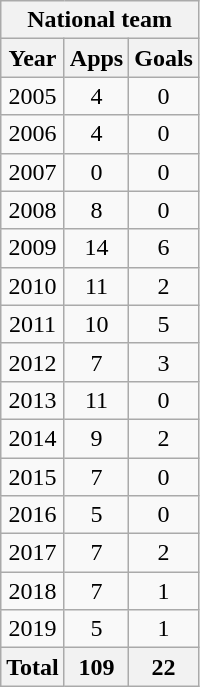<table class="wikitable" style="text-align:center">
<tr>
<th colspan=3>National team</th>
</tr>
<tr>
<th>Year</th>
<th>Apps</th>
<th>Goals</th>
</tr>
<tr>
<td>2005</td>
<td>4</td>
<td>0</td>
</tr>
<tr>
<td>2006</td>
<td>4</td>
<td>0</td>
</tr>
<tr>
<td>2007</td>
<td>0</td>
<td>0</td>
</tr>
<tr>
<td>2008</td>
<td>8</td>
<td>0</td>
</tr>
<tr>
<td>2009</td>
<td>14</td>
<td>6</td>
</tr>
<tr>
<td>2010</td>
<td>11</td>
<td>2</td>
</tr>
<tr>
<td>2011</td>
<td>10</td>
<td>5</td>
</tr>
<tr>
<td>2012</td>
<td>7</td>
<td>3</td>
</tr>
<tr>
<td>2013</td>
<td>11</td>
<td>0</td>
</tr>
<tr>
<td>2014</td>
<td>9</td>
<td>2</td>
</tr>
<tr>
<td>2015</td>
<td>7</td>
<td>0</td>
</tr>
<tr>
<td>2016</td>
<td>5</td>
<td>0</td>
</tr>
<tr>
<td>2017</td>
<td>7</td>
<td>2</td>
</tr>
<tr>
<td>2018</td>
<td>7</td>
<td>1</td>
</tr>
<tr>
<td>2019</td>
<td>5</td>
<td>1</td>
</tr>
<tr>
<th>Total</th>
<th>109</th>
<th>22</th>
</tr>
</table>
